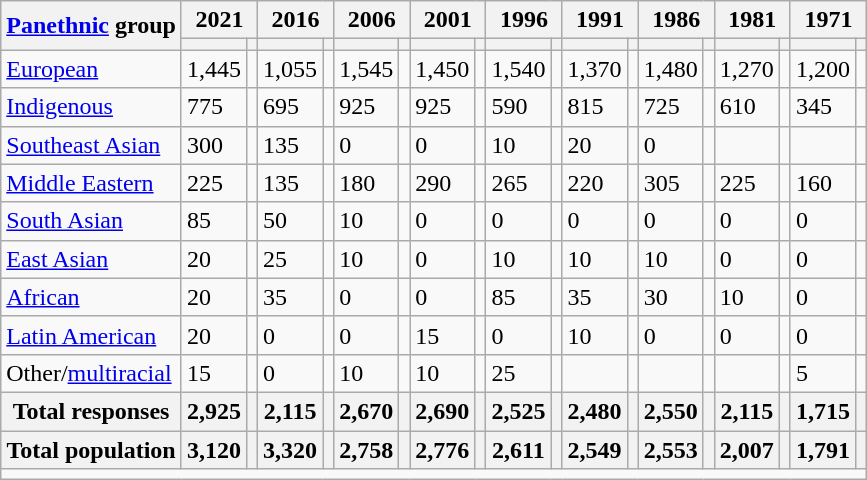<table class="wikitable collapsible sortable">
<tr>
<th rowspan="2"><a href='#'>Panethnic</a> group</th>
<th colspan="2">2021</th>
<th colspan="2">2016</th>
<th colspan="2">2006</th>
<th colspan="2">2001</th>
<th colspan="2">1996</th>
<th colspan="2">1991</th>
<th colspan="2">1986</th>
<th colspan="2">1981</th>
<th colspan="2">1971</th>
</tr>
<tr>
<th><a href='#'></a></th>
<th></th>
<th></th>
<th></th>
<th></th>
<th></th>
<th></th>
<th></th>
<th></th>
<th></th>
<th></th>
<th></th>
<th></th>
<th></th>
<th></th>
<th></th>
<th></th>
<th></th>
</tr>
<tr>
<td><a href='#'>European</a></td>
<td>1,445</td>
<td></td>
<td>1,055</td>
<td></td>
<td>1,545</td>
<td></td>
<td>1,450</td>
<td></td>
<td>1,540</td>
<td></td>
<td>1,370</td>
<td></td>
<td>1,480</td>
<td></td>
<td>1,270</td>
<td></td>
<td>1,200</td>
<td></td>
</tr>
<tr>
<td><a href='#'>Indigenous</a></td>
<td>775</td>
<td></td>
<td>695</td>
<td></td>
<td>925</td>
<td></td>
<td>925</td>
<td></td>
<td>590</td>
<td></td>
<td>815</td>
<td></td>
<td>725</td>
<td></td>
<td>610</td>
<td></td>
<td>345</td>
<td></td>
</tr>
<tr>
<td><a href='#'>Southeast Asian</a></td>
<td>300</td>
<td></td>
<td>135</td>
<td></td>
<td>0</td>
<td></td>
<td>0</td>
<td></td>
<td>10</td>
<td></td>
<td>20</td>
<td></td>
<td>0</td>
<td></td>
<td></td>
<td></td>
<td></td>
<td></td>
</tr>
<tr>
<td><a href='#'>Middle Eastern</a></td>
<td>225</td>
<td></td>
<td>135</td>
<td></td>
<td>180</td>
<td></td>
<td>290</td>
<td></td>
<td>265</td>
<td></td>
<td>220</td>
<td></td>
<td>305</td>
<td></td>
<td>225</td>
<td></td>
<td>160</td>
<td></td>
</tr>
<tr>
<td><a href='#'>South Asian</a></td>
<td>85</td>
<td></td>
<td>50</td>
<td></td>
<td>10</td>
<td></td>
<td>0</td>
<td></td>
<td>0</td>
<td></td>
<td>0</td>
<td></td>
<td>0</td>
<td></td>
<td>0</td>
<td></td>
<td>0</td>
<td></td>
</tr>
<tr>
<td><a href='#'>East Asian</a></td>
<td>20</td>
<td></td>
<td>25</td>
<td></td>
<td>10</td>
<td></td>
<td>0</td>
<td></td>
<td>10</td>
<td></td>
<td>10</td>
<td></td>
<td>10</td>
<td></td>
<td>0</td>
<td></td>
<td>0</td>
<td></td>
</tr>
<tr>
<td><a href='#'>African</a></td>
<td>20</td>
<td></td>
<td>35</td>
<td></td>
<td>0</td>
<td></td>
<td>0</td>
<td></td>
<td>85</td>
<td></td>
<td>35</td>
<td></td>
<td>30</td>
<td></td>
<td>10</td>
<td></td>
<td>0</td>
<td></td>
</tr>
<tr>
<td><a href='#'>Latin American</a></td>
<td>20</td>
<td></td>
<td>0</td>
<td></td>
<td>0</td>
<td></td>
<td>15</td>
<td></td>
<td>0</td>
<td></td>
<td>10</td>
<td></td>
<td>0</td>
<td></td>
<td>0</td>
<td></td>
<td>0</td>
<td></td>
</tr>
<tr>
<td>Other/<a href='#'>multiracial</a></td>
<td>15</td>
<td></td>
<td>0</td>
<td></td>
<td>10</td>
<td></td>
<td>10</td>
<td></td>
<td>25</td>
<td></td>
<td></td>
<td></td>
<td></td>
<td></td>
<td></td>
<td></td>
<td>5</td>
<td></td>
</tr>
<tr>
<th>Total responses</th>
<th>2,925</th>
<th></th>
<th>2,115</th>
<th></th>
<th>2,670</th>
<th></th>
<th>2,690</th>
<th></th>
<th>2,525</th>
<th></th>
<th>2,480</th>
<th></th>
<th>2,550</th>
<th></th>
<th>2,115</th>
<th></th>
<th>1,715</th>
<th></th>
</tr>
<tr class="sortbottom">
<th>Total population</th>
<th>3,120</th>
<th></th>
<th>3,320</th>
<th></th>
<th>2,758</th>
<th></th>
<th>2,776</th>
<th></th>
<th>2,611</th>
<th></th>
<th>2,549</th>
<th></th>
<th>2,553</th>
<th></th>
<th>2,007</th>
<th></th>
<th>1,791</th>
<th></th>
</tr>
<tr class="sortbottom">
<td colspan="20"></td>
</tr>
</table>
